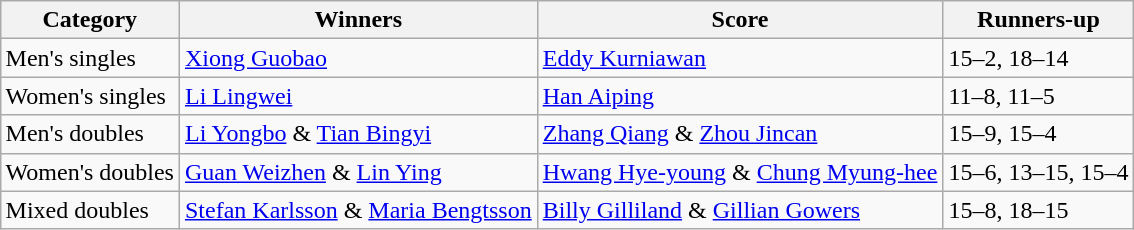<table class=wikitable style="margin:auto;">
<tr>
<th>Category</th>
<th>Winners</th>
<th>Score</th>
<th>Runners-up</th>
</tr>
<tr>
<td>Men's singles</td>
<td> <a href='#'>Xiong Guobao</a></td>
<td> <a href='#'>Eddy Kurniawan</a></td>
<td>15–2, 18–14</td>
</tr>
<tr>
<td>Women's singles</td>
<td> <a href='#'>Li Lingwei</a></td>
<td> <a href='#'>Han Aiping</a></td>
<td>11–8, 11–5</td>
</tr>
<tr>
<td>Men's doubles</td>
<td> <a href='#'>Li Yongbo</a> & <a href='#'>Tian Bingyi</a></td>
<td> <a href='#'>Zhang Qiang</a> & <a href='#'>Zhou Jincan</a></td>
<td>15–9, 15–4</td>
</tr>
<tr>
<td>Women's doubles</td>
<td> <a href='#'>Guan Weizhen</a> & <a href='#'>Lin Ying</a></td>
<td> <a href='#'>Hwang Hye-young</a> & <a href='#'>Chung Myung-hee</a></td>
<td>15–6, 13–15, 15–4</td>
</tr>
<tr>
<td>Mixed doubles</td>
<td> <a href='#'>Stefan Karlsson</a> & <a href='#'>Maria Bengtsson</a></td>
<td> <a href='#'>Billy Gilliland</a> &  <a href='#'>Gillian Gowers</a></td>
<td>15–8, 18–15</td>
</tr>
</table>
